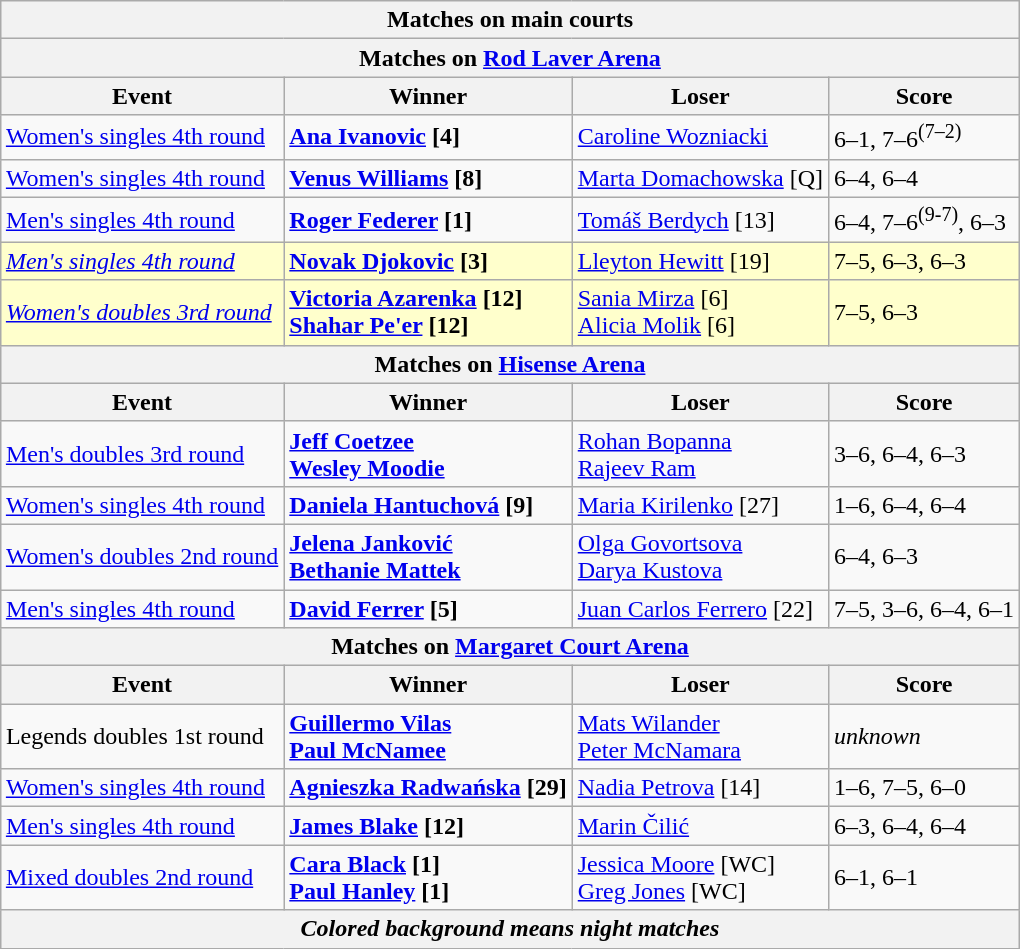<table class="wikitable collapsible uncollapsed" style="margin:auto;">
<tr>
<th colspan=4 style="white-space:nowrap;">Matches on main courts</th>
</tr>
<tr>
<th colspan=4>Matches on <a href='#'>Rod Laver Arena</a></th>
</tr>
<tr>
<th>Event</th>
<th>Winner</th>
<th>Loser</th>
<th>Score</th>
</tr>
<tr>
<td><a href='#'>Women's singles 4th round</a></td>
<td> <strong><a href='#'>Ana Ivanovic</a> [4]</strong></td>
<td> <a href='#'>Caroline Wozniacki</a></td>
<td>6–1, 7–6<sup>(7–2)</sup></td>
</tr>
<tr>
<td><a href='#'>Women's singles 4th round</a></td>
<td> <strong><a href='#'>Venus Williams</a> [8]</strong></td>
<td> <a href='#'>Marta Domachowska</a> [Q]</td>
<td>6–4, 6–4</td>
</tr>
<tr>
<td><a href='#'>Men's singles 4th round</a></td>
<td> <strong><a href='#'>Roger Federer</a> [1]</strong></td>
<td> <a href='#'>Tomáš Berdych</a> [13]</td>
<td>6–4, 7–6<sup>(9-7)</sup>, 6–3</td>
</tr>
<tr bgcolor="#FFFFCC">
<td><em><a href='#'>Men's singles 4th round</a></em></td>
<td> <strong><a href='#'>Novak Djokovic</a> [3]</strong></td>
<td> <a href='#'>Lleyton Hewitt</a> [19]</td>
<td>7–5, 6–3, 6–3</td>
</tr>
<tr bgcolor="#FFFFCC">
<td><em><a href='#'>Women's doubles 3rd round</a></em></td>
<td> <strong><a href='#'>Victoria Azarenka</a> [12] <br>  <a href='#'>Shahar Pe'er</a> [12]</strong></td>
<td> <a href='#'>Sania Mirza</a> [6] <br>  <a href='#'>Alicia Molik</a> [6]</td>
<td>7–5, 6–3</td>
</tr>
<tr>
<th colspan=4>Matches on <a href='#'>Hisense Arena</a></th>
</tr>
<tr>
<th>Event</th>
<th>Winner</th>
<th>Loser</th>
<th>Score</th>
</tr>
<tr>
<td><a href='#'>Men's doubles 3rd round</a></td>
<td> <strong><a href='#'>Jeff Coetzee</a> <br>  <a href='#'>Wesley Moodie</a></strong></td>
<td> <a href='#'>Rohan Bopanna</a> <br>  <a href='#'>Rajeev Ram</a></td>
<td>3–6, 6–4, 6–3</td>
</tr>
<tr>
<td><a href='#'>Women's singles 4th round</a></td>
<td> <strong><a href='#'>Daniela Hantuchová</a> [9]</strong></td>
<td> <a href='#'>Maria Kirilenko</a> [27]</td>
<td>1–6, 6–4, 6–4</td>
</tr>
<tr>
<td><a href='#'>Women's doubles 2nd round</a></td>
<td> <strong><a href='#'>Jelena Janković</a> <br>  <a href='#'>Bethanie Mattek</a></strong></td>
<td> <a href='#'>Olga Govortsova</a> <br>  <a href='#'>Darya Kustova</a></td>
<td>6–4, 6–3</td>
</tr>
<tr>
<td><a href='#'>Men's singles 4th round</a></td>
<td> <strong><a href='#'>David Ferrer</a> [5]</strong></td>
<td> <a href='#'>Juan Carlos Ferrero</a> [22]</td>
<td>7–5, 3–6, 6–4, 6–1</td>
</tr>
<tr>
<th colspan=4>Matches on <a href='#'>Margaret Court Arena</a></th>
</tr>
<tr>
<th>Event</th>
<th>Winner</th>
<th>Loser</th>
<th>Score</th>
</tr>
<tr>
<td>Legends doubles 1st round</td>
<td> <strong><a href='#'>Guillermo Vilas</a> <br>  <a href='#'>Paul McNamee</a></strong></td>
<td> <a href='#'>Mats Wilander</a> <br>  <a href='#'>Peter McNamara</a></td>
<td><em>unknown</em></td>
</tr>
<tr>
<td><a href='#'>Women's singles 4th round</a></td>
<td> <strong><a href='#'>Agnieszka Radwańska</a> [29]</strong></td>
<td> <a href='#'>Nadia Petrova</a> [14]</td>
<td>1–6, 7–5, 6–0</td>
</tr>
<tr>
<td><a href='#'>Men's singles 4th round</a></td>
<td> <strong><a href='#'>James Blake</a> [12]</strong></td>
<td> <a href='#'>Marin Čilić</a></td>
<td>6–3, 6–4, 6–4</td>
</tr>
<tr>
<td><a href='#'>Mixed doubles 2nd round</a></td>
<td> <strong><a href='#'>Cara Black</a> [1] <br>  <a href='#'>Paul Hanley</a> [1]</strong></td>
<td> <a href='#'>Jessica Moore</a> [WC] <br>  <a href='#'>Greg Jones</a> [WC]</td>
<td>6–1, 6–1</td>
</tr>
<tr>
<th colspan=4><em>Colored background means night matches</em></th>
</tr>
</table>
